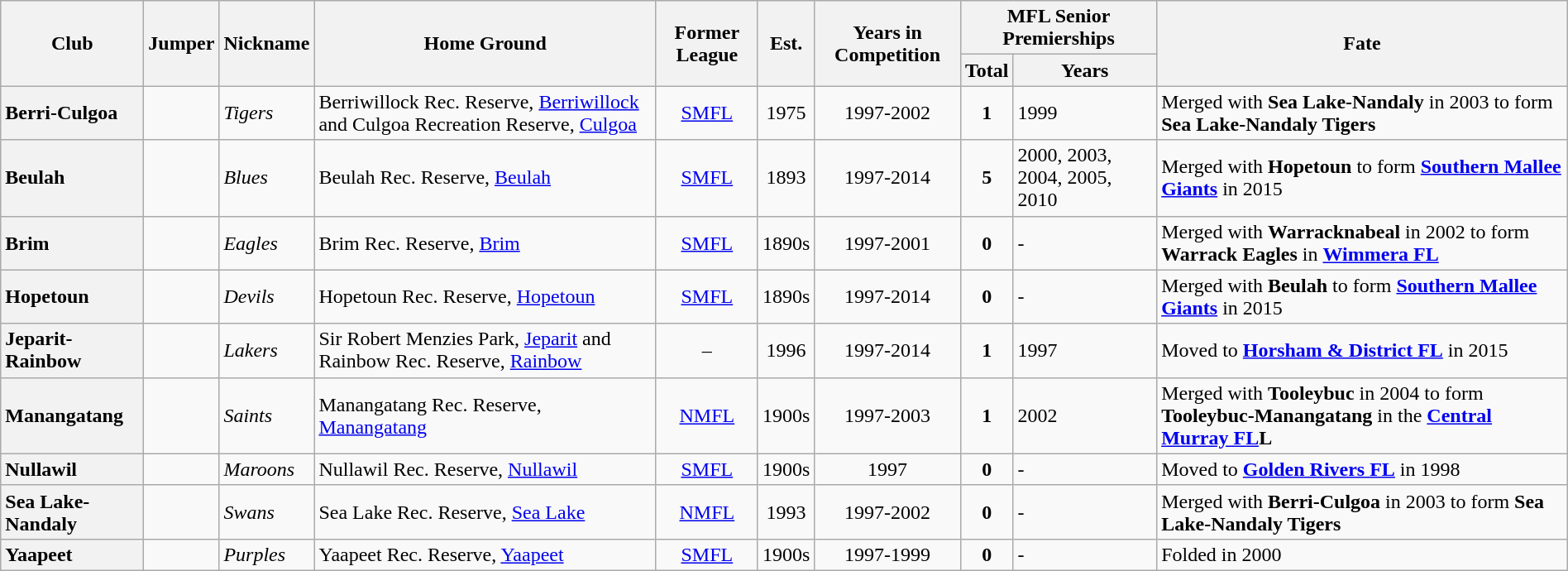<table class="wikitable sortable" style="text-align:center; width:100%">
<tr>
<th rowspan="2">Club</th>
<th rowspan="2">Jumper</th>
<th rowspan="2">Nickname</th>
<th rowspan="2">Home Ground</th>
<th rowspan="2">Former League</th>
<th rowspan="2">Est.</th>
<th rowspan="2">Years in Competition</th>
<th colspan="2">MFL Senior Premierships</th>
<th rowspan="2">Fate</th>
</tr>
<tr>
<th>Total</th>
<th>Years</th>
</tr>
<tr>
<th style="text-align:left">Berri-Culgoa</th>
<td></td>
<td align="left"><em>Tigers</em></td>
<td align="left">Berriwillock Rec. Reserve, <a href='#'>Berriwillock</a> and Culgoa Recreation Reserve, <a href='#'>Culgoa</a></td>
<td><a href='#'>SMFL</a></td>
<td>1975</td>
<td>1997-2002</td>
<td><strong>1</strong></td>
<td align="left">1999</td>
<td align="left">Merged with <strong>Sea Lake-Nandaly</strong> in 2003 to form <strong>Sea Lake-Nandaly Tigers</strong></td>
</tr>
<tr>
<th style="text-align:left">Beulah</th>
<td></td>
<td align="left"><em>Blues</em></td>
<td align="left">Beulah Rec. Reserve, <a href='#'>Beulah</a></td>
<td><a href='#'>SMFL</a></td>
<td>1893</td>
<td>1997-2014</td>
<td><strong>5</strong></td>
<td align="left">2000, 2003, 2004, 2005, 2010</td>
<td align="left">Merged with <strong>Hopetoun</strong> to form <strong><a href='#'>Southern Mallee Giants</a></strong> in 2015</td>
</tr>
<tr>
<th style="text-align:left">Brim</th>
<td></td>
<td align="left"><em>Eagles</em></td>
<td align="left">Brim Rec. Reserve, <a href='#'>Brim</a></td>
<td><a href='#'>SMFL</a></td>
<td>1890s</td>
<td>1997-2001</td>
<td><strong>0</strong></td>
<td align="left">-</td>
<td align="left">Merged with <strong>Warracknabeal</strong> in 2002 to form <strong>Warrack Eagles</strong> in <a href='#'><strong>Wimmera FL</strong></a></td>
</tr>
<tr>
<th style="text-align:left">Hopetoun</th>
<td></td>
<td align="left"><em>Devils</em></td>
<td align="left">Hopetoun Rec. Reserve, <a href='#'>Hopetoun</a></td>
<td><a href='#'>SMFL</a></td>
<td>1890s</td>
<td>1997-2014</td>
<td><strong>0</strong></td>
<td align="left">-</td>
<td align="left">Merged with <strong>Beulah</strong> to form <strong><a href='#'>Southern Mallee Giants</a></strong> in 2015</td>
</tr>
<tr>
<th style="text-align:left">Jeparit-Rainbow</th>
<td></td>
<td align="left"><em>Lakers</em></td>
<td align="left">Sir Robert Menzies Park, <a href='#'>Jeparit</a> and Rainbow Rec. Reserve, <a href='#'>Rainbow</a></td>
<td>–</td>
<td>1996</td>
<td>1997-2014</td>
<td><strong>1</strong></td>
<td align="left">1997</td>
<td align="left">Moved to <a href='#'><strong>Horsham & District FL</strong></a> in 2015</td>
</tr>
<tr>
<th style="text-align:left">Manangatang</th>
<td></td>
<td align="left"><em>Saints</em></td>
<td align="left">Manangatang Rec. Reserve, <a href='#'>Manangatang</a></td>
<td><a href='#'>NMFL</a></td>
<td>1900s</td>
<td>1997-2003</td>
<td><strong>1</strong></td>
<td align="left">2002</td>
<td align="left">Merged with <strong>Tooleybuc</strong> in 2004 to form <strong>Tooleybuc-Manangatang</strong> in the <strong><a href='#'>Central Murray FL</a>L</strong></td>
</tr>
<tr>
<th style="text-align:left">Nullawil</th>
<td></td>
<td align="left"><em>Maroons</em></td>
<td align="left">Nullawil Rec. Reserve, <a href='#'>Nullawil</a></td>
<td><a href='#'>SMFL</a></td>
<td>1900s</td>
<td>1997</td>
<td><strong>0</strong></td>
<td align="left">-</td>
<td align="left">Moved to <a href='#'><strong>Golden Rivers FL</strong></a> in 1998</td>
</tr>
<tr>
<th style="text-align:left">Sea Lake-Nandaly</th>
<td></td>
<td align="left"><em>Swans</em></td>
<td align="left">Sea Lake Rec. Reserve, <a href='#'>Sea Lake</a></td>
<td><a href='#'>NMFL</a></td>
<td>1993</td>
<td>1997-2002</td>
<td><strong>0</strong></td>
<td align="left">-</td>
<td align="left">Merged with <strong>Berri-Culgoa</strong> in 2003 to form <strong>Sea Lake-Nandaly Tigers</strong></td>
</tr>
<tr>
<th style="text-align:left">Yaapeet</th>
<td></td>
<td align="left"><em>Purples</em></td>
<td align="left">Yaapeet Rec. Reserve, <a href='#'>Yaapeet</a></td>
<td><a href='#'>SMFL</a></td>
<td>1900s</td>
<td>1997-1999</td>
<td><strong>0</strong></td>
<td align="left">-</td>
<td align="left">Folded in 2000</td>
</tr>
</table>
